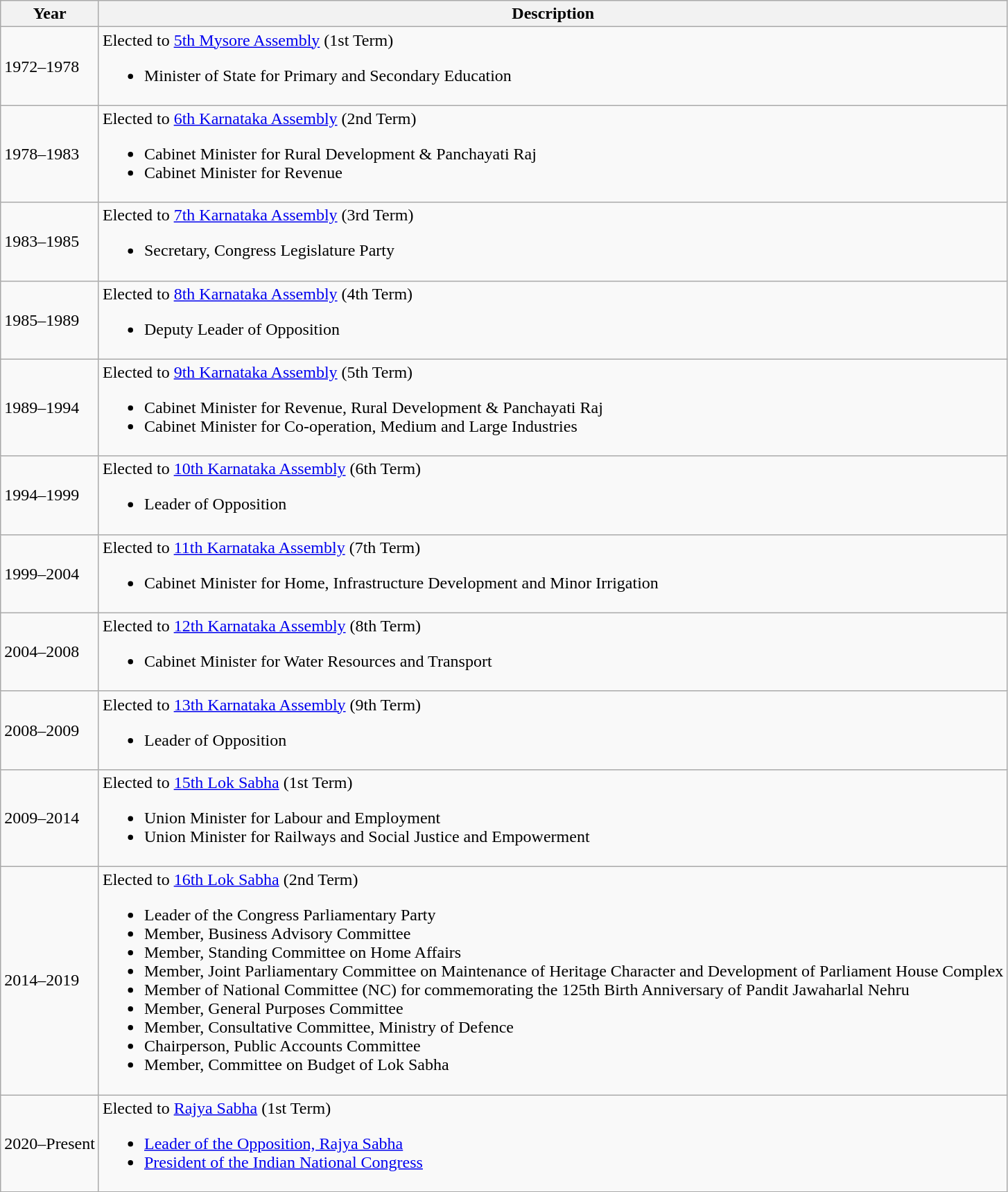<table class="wikitable">
<tr>
<th>Year</th>
<th>Description</th>
</tr>
<tr>
<td>1972–1978</td>
<td>Elected to <a href='#'>5th Mysore Assembly</a> (1st Term)<br><ul><li>Minister of State for Primary and Secondary Education </li></ul></td>
</tr>
<tr>
<td>1978–1983</td>
<td>Elected to <a href='#'>6th Karnataka Assembly</a> (2nd Term)<br><ul><li>Cabinet Minister for Rural Development & Panchayati Raj </li><li>Cabinet Minister for Revenue </li></ul></td>
</tr>
<tr>
<td>1983–1985</td>
<td>Elected to <a href='#'>7th Karnataka Assembly</a> (3rd Term)<br><ul><li>Secretary, Congress Legislature Party</li></ul></td>
</tr>
<tr>
<td>1985–1989</td>
<td>Elected to <a href='#'>8th Karnataka Assembly</a> (4th Term)<br><ul><li>Deputy Leader of Opposition</li></ul></td>
</tr>
<tr>
<td>1989–1994</td>
<td>Elected to <a href='#'>9th Karnataka Assembly</a> (5th Term)<br><ul><li>Cabinet Minister for Revenue, Rural Development & Panchayati Raj </li><li>Cabinet Minister for Co-operation, Medium and Large Industries </li></ul></td>
</tr>
<tr>
<td>1994–1999</td>
<td>Elected to <a href='#'>10th Karnataka Assembly</a> (6th Term)<br><ul><li>Leader of Opposition </li></ul></td>
</tr>
<tr>
<td>1999–2004</td>
<td>Elected to <a href='#'>11th Karnataka Assembly</a> (7th Term)<br><ul><li>Cabinet Minister for Home, Infrastructure Development and Minor Irrigation </li></ul></td>
</tr>
<tr>
<td>2004–2008</td>
<td>Elected to <a href='#'>12th Karnataka Assembly</a> (8th Term)<br><ul><li>Cabinet Minister for Water Resources and Transport </li></ul></td>
</tr>
<tr>
<td>2008–2009</td>
<td>Elected to <a href='#'>13th Karnataka Assembly</a> (9th Term)<br><ul><li>Leader of Opposition </li></ul></td>
</tr>
<tr>
<td>2009–2014</td>
<td>Elected to <a href='#'>15th Lok Sabha</a> (1st Term)<br><ul><li>Union Minister for Labour and Employment </li><li>Union Minister for Railways and Social Justice and Empowerment </li></ul></td>
</tr>
<tr>
<td>2014–2019</td>
<td>Elected to <a href='#'>16th Lok Sabha</a> (2nd Term)<br><ul><li>Leader of the Congress Parliamentary Party</li><li>Member, Business Advisory Committee </li><li>Member, Standing Committee on Home Affairs </li><li>Member, Joint Parliamentary Committee on Maintenance of Heritage Character and Development of Parliament House Complex </li><li>Member of National Committee (NC) for commemorating the 125th Birth Anniversary of Pandit Jawaharlal Nehru </li><li>Member, General Purposes Committee </li><li>Member, Consultative Committee, Ministry of Defence </li><li>Chairperson, Public Accounts Committee </li><li>Member, Committee on Budget of Lok Sabha </li></ul></td>
</tr>
<tr>
<td>2020–Present</td>
<td>Elected to <a href='#'>Rajya Sabha</a> (1st Term)<br><ul><li><a href='#'>Leader of the Opposition, Rajya Sabha</a> </li><li><a href='#'>President of the Indian National Congress</a> </li></ul></td>
</tr>
</table>
